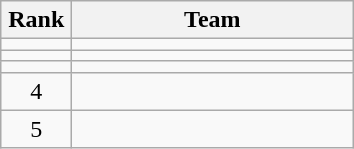<table class="wikitable" style="text-align:center;">
<tr>
<th width=40>Rank</th>
<th width=180>Team</th>
</tr>
<tr>
<td></td>
<td style="text-align:left;"></td>
</tr>
<tr>
<td></td>
<td style="text-align:left;"></td>
</tr>
<tr>
<td></td>
<td style="text-align:left;"></td>
</tr>
<tr>
<td>4</td>
<td style="text-align:left;"></td>
</tr>
<tr>
<td>5</td>
<td style="text-align:left;"></td>
</tr>
</table>
